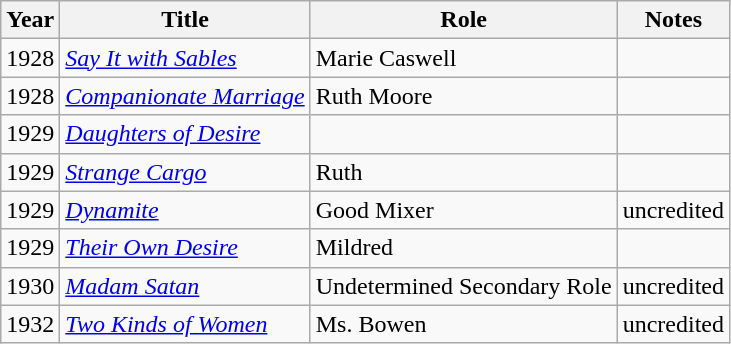<table class="wikitable">
<tr>
<th>Year</th>
<th>Title</th>
<th>Role</th>
<th>Notes</th>
</tr>
<tr>
<td>1928</td>
<td><em><a href='#'>Say It with Sables</a></em></td>
<td>Marie Caswell</td>
<td></td>
</tr>
<tr>
<td>1928</td>
<td><em><a href='#'>Companionate Marriage</a></em></td>
<td>Ruth Moore</td>
<td></td>
</tr>
<tr>
<td>1929</td>
<td><em><a href='#'>Daughters of Desire</a></em></td>
<td></td>
<td></td>
</tr>
<tr>
<td>1929</td>
<td><em><a href='#'>Strange Cargo</a></em></td>
<td>Ruth</td>
<td></td>
</tr>
<tr>
<td>1929</td>
<td><em><a href='#'>Dynamite</a></em></td>
<td>Good Mixer</td>
<td>uncredited</td>
</tr>
<tr>
<td>1929</td>
<td><em><a href='#'>Their Own Desire</a></em></td>
<td>Mildred</td>
<td></td>
</tr>
<tr>
<td>1930</td>
<td><em><a href='#'>Madam Satan</a></em></td>
<td>Undetermined Secondary Role</td>
<td>uncredited</td>
</tr>
<tr>
<td>1932</td>
<td><em><a href='#'>Two Kinds of Women</a></em></td>
<td>Ms. Bowen</td>
<td>uncredited</td>
</tr>
</table>
